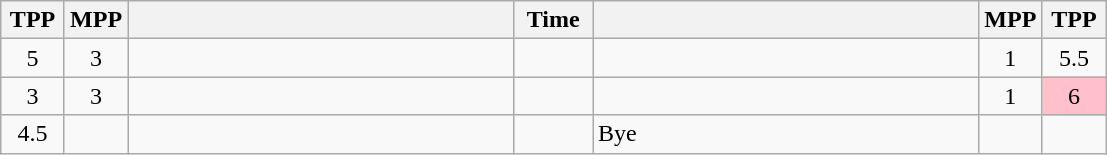<table class="wikitable" style="text-align: center;" |>
<tr>
<th width="35">TPP</th>
<th width="35">MPP</th>
<th width="250"></th>
<th width="45">Time</th>
<th width="250"></th>
<th width="35">MPP</th>
<th width="35">TPP</th>
</tr>
<tr>
<td>5</td>
<td>3</td>
<td style="text-align:left;"></td>
<td></td>
<td style="text-align:left;"><strong></strong></td>
<td>1</td>
<td>5.5</td>
</tr>
<tr>
<td>3</td>
<td>3</td>
<td style="text-align:left;"></td>
<td></td>
<td style="text-align:left;"><strong></strong></td>
<td>1</td>
<td bgcolor=pink>6</td>
</tr>
<tr>
<td>4.5</td>
<td></td>
<td style="text-align:left;"><strong></strong></td>
<td></td>
<td style="text-align:left;">Bye</td>
<td></td>
<td></td>
</tr>
</table>
